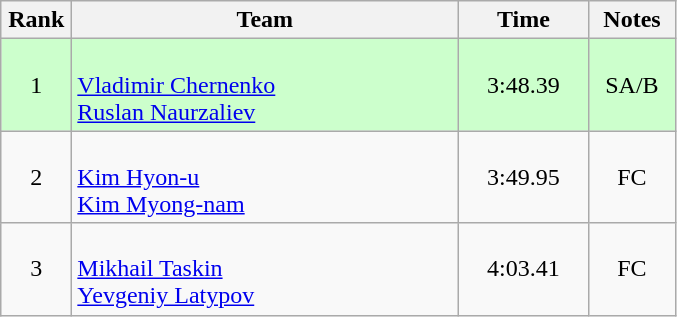<table class=wikitable style="text-align:center">
<tr>
<th width=40>Rank</th>
<th width=250>Team</th>
<th width=80>Time</th>
<th width=50>Notes</th>
</tr>
<tr bgcolor="ccffcc">
<td>1</td>
<td align=left><br><a href='#'>Vladimir Chernenko</a><br><a href='#'>Ruslan Naurzaliev</a></td>
<td>3:48.39</td>
<td>SA/B</td>
</tr>
<tr>
<td>2</td>
<td align=left><br><a href='#'>Kim Hyon-u</a><br><a href='#'>Kim Myong-nam</a></td>
<td>3:49.95</td>
<td>FC</td>
</tr>
<tr>
<td>3</td>
<td align=left><br><a href='#'>Mikhail Taskin</a><br><a href='#'>Yevgeniy Latypov</a></td>
<td>4:03.41</td>
<td>FC</td>
</tr>
</table>
